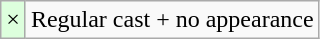<table class="wikitable">
<tr>
<td style="background:#dfd;">×</td>
<td>Regular cast + no appearance</td>
</tr>
</table>
